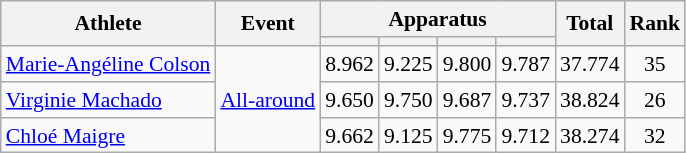<table class="wikitable" style="font-size:90%">
<tr>
<th rowspan=2>Athlete</th>
<th rowspan=2>Event</th>
<th colspan=4>Apparatus</th>
<th rowspan=2>Total</th>
<th rowspan=2>Rank</th>
</tr>
<tr style="font-size:95%">
<th></th>
<th></th>
<th></th>
<th></th>
</tr>
<tr align=center>
<td align=left><a href='#'>Marie-Angéline Colson</a></td>
<td align=left rowspan=3><a href='#'>All-around</a></td>
<td>8.962</td>
<td>9.225</td>
<td>9.800</td>
<td>9.787</td>
<td>37.774</td>
<td>35</td>
</tr>
<tr align=center>
<td align=left><a href='#'>Virginie Machado</a></td>
<td>9.650</td>
<td>9.750</td>
<td>9.687</td>
<td>9.737</td>
<td>38.824</td>
<td>26</td>
</tr>
<tr align=center>
<td align=left><a href='#'>Chloé Maigre</a></td>
<td>9.662</td>
<td>9.125</td>
<td>9.775</td>
<td>9.712</td>
<td>38.274</td>
<td>32</td>
</tr>
</table>
